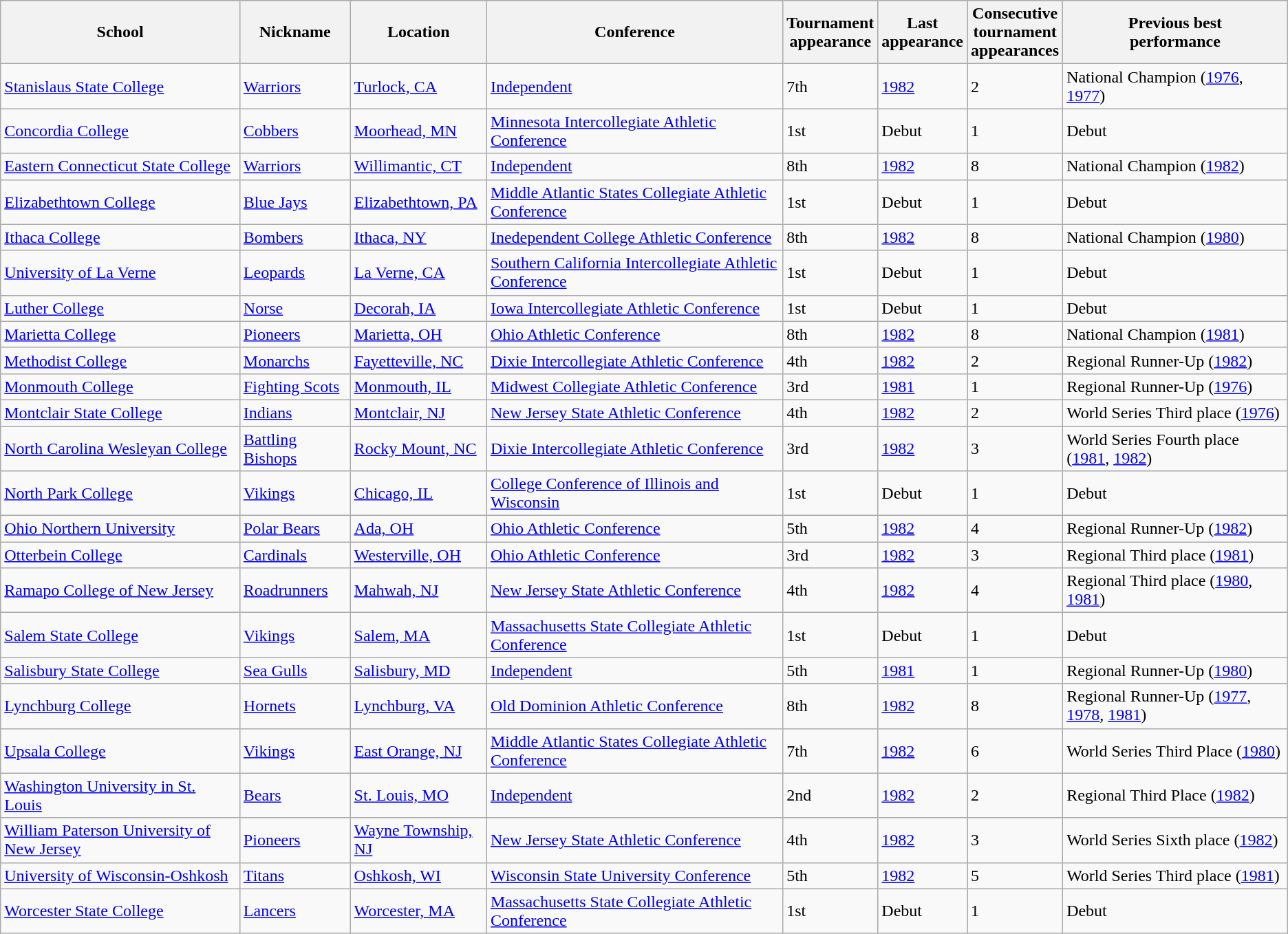<table class="wikitable sortable">
<tr>
<th>School</th>
<th>Nickname</th>
<th>Location</th>
<th>Conference</th>
<th data-sort-type="number">Tournament<br>appearance</th>
<th data-sort-type="number">Last<br>appearance</th>
<th>Consecutive<br>tournament<br>appearances</th>
<th>Previous best<br>performance</th>
</tr>
<tr>
<td><a href='#'>Stanislaus State College</a></td>
<td><a href='#'>Warriors</a></td>
<td><a href='#'>Turlock, CA</a></td>
<td><a href='#'>Independent</a></td>
<td>7th</td>
<td><a href='#'>1982</a></td>
<td>2</td>
<td>National Champion (<a href='#'>1976</a>, <a href='#'>1977</a>)</td>
</tr>
<tr>
<td><a href='#'>Concordia College</a></td>
<td><a href='#'>Cobbers</a></td>
<td><a href='#'>Moorhead, MN</a></td>
<td><a href='#'>Minnesota Intercollegiate Athletic Conference</a></td>
<td>1st</td>
<td>Debut</td>
<td>1</td>
<td>Debut</td>
</tr>
<tr>
<td><a href='#'>Eastern Connecticut State College</a></td>
<td><a href='#'>Warriors</a></td>
<td><a href='#'>Willimantic, CT</a></td>
<td><a href='#'>Independent</a></td>
<td>8th</td>
<td><a href='#'>1982</a></td>
<td>8</td>
<td>National Champion (<a href='#'>1982</a>)</td>
</tr>
<tr>
<td><a href='#'>Elizabethtown College</a></td>
<td><a href='#'>Blue Jays</a></td>
<td><a href='#'>Elizabethtown, PA</a></td>
<td><a href='#'>Middle Atlantic States Collegiate Athletic Conference</a></td>
<td>1st</td>
<td>Debut</td>
<td>1</td>
<td>Debut</td>
</tr>
<tr>
<td><a href='#'>Ithaca College</a></td>
<td><a href='#'>Bombers</a></td>
<td><a href='#'>Ithaca, NY</a></td>
<td><a href='#'>Inedependent College Athletic Conference</a></td>
<td>8th</td>
<td><a href='#'>1982</a></td>
<td>8</td>
<td>National Champion (<a href='#'>1980</a>)</td>
</tr>
<tr>
<td><a href='#'>University of La Verne</a></td>
<td><a href='#'>Leopards</a></td>
<td><a href='#'>La Verne, CA</a></td>
<td><a href='#'>Southern California Intercollegiate Athletic Conference</a></td>
<td>1st</td>
<td>Debut</td>
<td>1</td>
<td>Debut</td>
</tr>
<tr>
<td><a href='#'>Luther College</a></td>
<td><a href='#'>Norse</a></td>
<td><a href='#'>Decorah, IA</a></td>
<td><a href='#'>Iowa Intercollegiate Athletic Conference</a></td>
<td>1st</td>
<td>Debut</td>
<td>1</td>
<td>Debut</td>
</tr>
<tr>
<td><a href='#'>Marietta College</a></td>
<td><a href='#'>Pioneers</a></td>
<td><a href='#'>Marietta, OH</a></td>
<td><a href='#'>Ohio Athletic Conference</a></td>
<td>8th</td>
<td><a href='#'>1982</a></td>
<td>8</td>
<td>National Champion (<a href='#'>1981</a>)</td>
</tr>
<tr>
<td><a href='#'>Methodist College</a></td>
<td><a href='#'>Monarchs</a></td>
<td><a href='#'>Fayetteville, NC</a></td>
<td><a href='#'>Dixie Intercollegiate Athletic Conference</a></td>
<td>4th</td>
<td><a href='#'>1982</a></td>
<td>2</td>
<td>Regional Runner-Up (<a href='#'>1982</a>)</td>
</tr>
<tr>
<td><a href='#'>Monmouth College</a></td>
<td><a href='#'>Fighting Scots</a></td>
<td><a href='#'>Monmouth, IL</a></td>
<td><a href='#'>Midwest Collegiate Athletic Conference</a></td>
<td>3rd</td>
<td><a href='#'>1981</a></td>
<td>1</td>
<td>Regional Runner-Up (<a href='#'>1976</a>)</td>
</tr>
<tr>
<td><a href='#'>Montclair State College</a></td>
<td><a href='#'>Indians</a></td>
<td><a href='#'>Montclair, NJ</a></td>
<td><a href='#'>New Jersey State Athletic Conference</a></td>
<td>4th</td>
<td><a href='#'>1982</a></td>
<td>2</td>
<td>World Series Third place (<a href='#'>1976</a>)</td>
</tr>
<tr>
<td><a href='#'>North Carolina Wesleyan College</a></td>
<td><a href='#'>Battling Bishops</a></td>
<td><a href='#'>Rocky Mount, NC</a></td>
<td><a href='#'>Dixie Intercollegiate Athletic Conference</a></td>
<td>3rd</td>
<td><a href='#'>1982</a></td>
<td>3</td>
<td>World Series Fourth place (<a href='#'>1981</a>, <a href='#'>1982</a>)</td>
</tr>
<tr>
<td><a href='#'>North Park College</a></td>
<td><a href='#'>Vikings</a></td>
<td><a href='#'>Chicago, IL</a></td>
<td><a href='#'>College Conference of Illinois and Wisconsin</a></td>
<td>1st</td>
<td>Debut</td>
<td>1</td>
<td>Debut</td>
</tr>
<tr>
<td><a href='#'>Ohio Northern University</a></td>
<td><a href='#'>Polar Bears</a></td>
<td><a href='#'>Ada, OH</a></td>
<td><a href='#'>Ohio Athletic Conference</a></td>
<td>5th</td>
<td><a href='#'>1982</a></td>
<td>4</td>
<td>Regional Runner-Up (<a href='#'>1982</a>)</td>
</tr>
<tr>
<td><a href='#'>Otterbein College</a></td>
<td><a href='#'>Cardinals</a></td>
<td><a href='#'>Westerville, OH</a></td>
<td><a href='#'>Ohio Athletic Conference</a></td>
<td>3rd</td>
<td><a href='#'>1982</a></td>
<td>3</td>
<td>Regional Third place (<a href='#'>1981</a>)</td>
</tr>
<tr>
<td><a href='#'>Ramapo College of New Jersey</a></td>
<td><a href='#'>Roadrunners</a></td>
<td><a href='#'>Mahwah, NJ</a></td>
<td><a href='#'>New Jersey State Athletic Conference</a></td>
<td>4th</td>
<td><a href='#'>1982</a></td>
<td>4</td>
<td>Regional Third place (<a href='#'>1980</a>, <a href='#'>1981</a>)</td>
</tr>
<tr>
<td><a href='#'>Salem State College</a></td>
<td><a href='#'>Vikings</a></td>
<td><a href='#'>Salem, MA</a></td>
<td><a href='#'>Massachusetts State Collegiate Athletic Conference</a></td>
<td>1st</td>
<td>Debut</td>
<td>1</td>
<td>Debut</td>
</tr>
<tr>
<td><a href='#'>Salisbury State College</a></td>
<td><a href='#'>Sea Gulls</a></td>
<td><a href='#'>Salisbury, MD</a></td>
<td><a href='#'>Independent</a></td>
<td>5th</td>
<td><a href='#'>1981</a></td>
<td>1</td>
<td>Regional Runner-Up (<a href='#'>1980</a>)</td>
</tr>
<tr>
<td><a href='#'>Lynchburg College</a></td>
<td><a href='#'>Hornets</a></td>
<td><a href='#'>Lynchburg, VA</a></td>
<td><a href='#'>Old Dominion Athletic Conference</a></td>
<td>8th</td>
<td><a href='#'>1982</a></td>
<td>8</td>
<td>Regional Runner-Up (<a href='#'>1977</a>, <a href='#'>1978</a>, <a href='#'>1981</a>)</td>
</tr>
<tr>
<td><a href='#'>Upsala College</a></td>
<td><a href='#'>Vikings</a></td>
<td><a href='#'>East Orange, NJ</a></td>
<td><a href='#'>Middle Atlantic States Collegiate Athletic Conference</a></td>
<td>7th</td>
<td><a href='#'>1982</a></td>
<td>6</td>
<td>World Series Third Place (<a href='#'>1980</a>)</td>
</tr>
<tr>
<td><a href='#'>Washington University in St. Louis</a></td>
<td><a href='#'>Bears</a></td>
<td><a href='#'>St. Louis, MO</a></td>
<td><a href='#'>Independent</a></td>
<td>2nd</td>
<td><a href='#'>1982</a></td>
<td>2</td>
<td>Regional Third Place (<a href='#'>1982</a>)</td>
</tr>
<tr>
<td><a href='#'>William Paterson University of New Jersey</a></td>
<td><a href='#'>Pioneers</a></td>
<td><a href='#'>Wayne Township, NJ</a></td>
<td><a href='#'>New Jersey State Athletic Conference</a></td>
<td>4th</td>
<td><a href='#'>1982</a></td>
<td>3</td>
<td>World Series Sixth place (<a href='#'>1982</a>)</td>
</tr>
<tr>
<td><a href='#'>University of Wisconsin-Oshkosh</a></td>
<td><a href='#'>Titans</a></td>
<td><a href='#'>Oshkosh, WI</a></td>
<td><a href='#'>Wisconsin State University Conference</a></td>
<td>5th</td>
<td><a href='#'>1982</a></td>
<td>5</td>
<td>World Series Third place (<a href='#'>1981</a>)</td>
</tr>
<tr>
<td><a href='#'>Worcester State College</a></td>
<td><a href='#'>Lancers</a></td>
<td><a href='#'>Worcester, MA</a></td>
<td><a href='#'>Massachusetts State Collegiate Athletic Conference</a></td>
<td>1st</td>
<td>Debut</td>
<td>1</td>
<td>Debut</td>
</tr>
</table>
